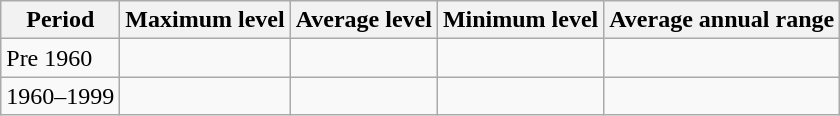<table class="wikitable">
<tr>
<th>Period</th>
<th>Maximum level</th>
<th>Average level</th>
<th>Minimum level</th>
<th>Average annual range</th>
</tr>
<tr>
<td>Pre 1960</td>
<td></td>
<td></td>
<td></td>
<td></td>
</tr>
<tr>
<td>1960–1999</td>
<td></td>
<td></td>
<td></td>
<td></td>
</tr>
</table>
